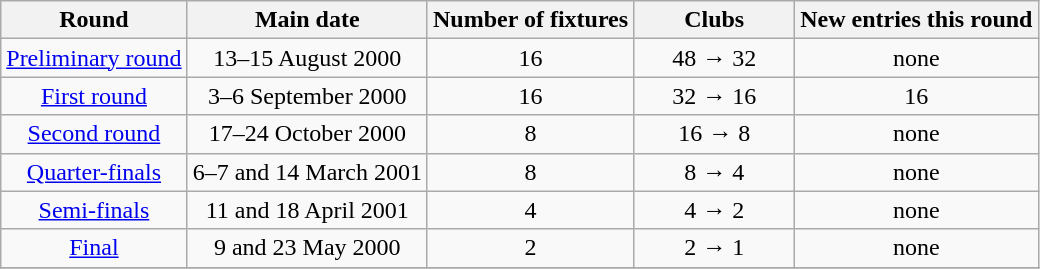<table class="wikitable" style="text-align:center">
<tr>
<th>Round</th>
<th>Main date</th>
<th>Number of fixtures</th>
<th width=100>Clubs</th>
<th>New entries this round</th>
</tr>
<tr>
<td><a href='#'>Preliminary round</a></td>
<td>13–15 August 2000</td>
<td>16</td>
<td>48 → 32</td>
<td>none</td>
</tr>
<tr>
<td><a href='#'>First round</a></td>
<td>3–6 September 2000</td>
<td>16</td>
<td>32 → 16</td>
<td>16</td>
</tr>
<tr>
<td><a href='#'>Second round</a></td>
<td>17–24 October 2000</td>
<td>8</td>
<td>16 → 8</td>
<td>none</td>
</tr>
<tr>
<td><a href='#'>Quarter-finals</a></td>
<td>6–7 and 14 March 2001</td>
<td>8</td>
<td>8 → 4</td>
<td>none</td>
</tr>
<tr>
<td><a href='#'>Semi-finals</a></td>
<td>11 and 18 April 2001</td>
<td>4</td>
<td>4 → 2</td>
<td>none</td>
</tr>
<tr>
<td><a href='#'>Final</a></td>
<td>9 and 23 May 2000</td>
<td>2</td>
<td>2 → 1</td>
<td>none</td>
</tr>
<tr>
</tr>
</table>
